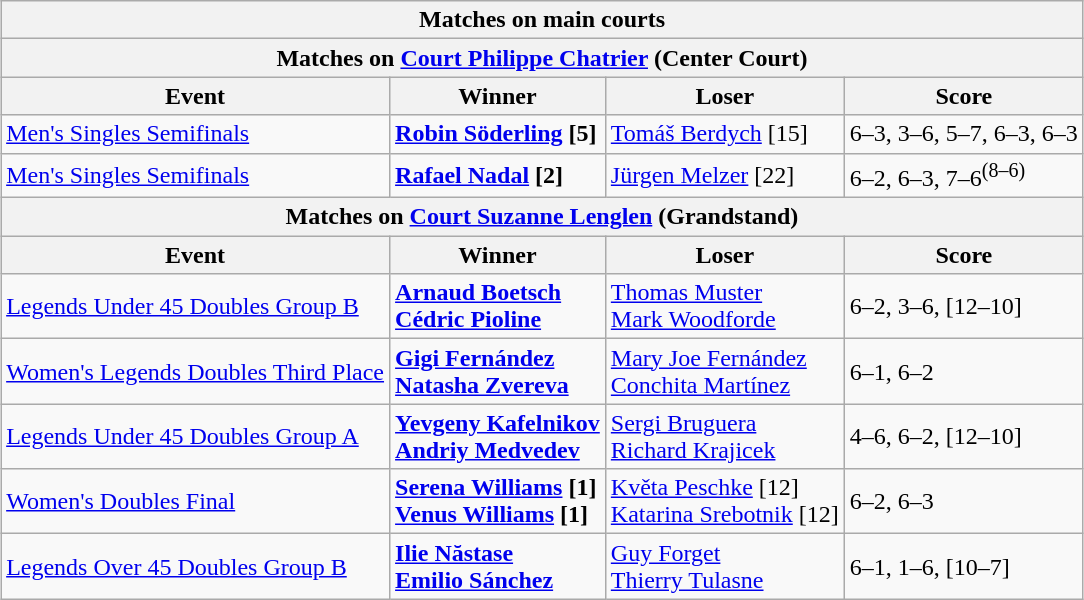<table class="wikitable collapsible uncollapsed" style="margin:auto;">
<tr>
<th colspan="4" style="white-space:nowrap;">Matches on main courts</th>
</tr>
<tr>
<th colspan="4"><strong>Matches on <a href='#'>Court Philippe Chatrier</a> (Center Court)</strong></th>
</tr>
<tr>
<th>Event</th>
<th>Winner</th>
<th>Loser</th>
<th>Score</th>
</tr>
<tr>
<td><a href='#'>Men's Singles Semifinals</a></td>
<td><strong> <a href='#'>Robin Söderling</a> [5]</strong></td>
<td> <a href='#'>Tomáš Berdych</a> [15]</td>
<td>6–3, 3–6, 5–7, 6–3, 6–3</td>
</tr>
<tr>
<td><a href='#'>Men's Singles Semifinals</a></td>
<td><strong> <a href='#'>Rafael Nadal</a> [2]</strong></td>
<td> <a href='#'>Jürgen Melzer</a> [22]</td>
<td>6–2, 6–3, 7–6<sup>(8–6)</sup></td>
</tr>
<tr>
<th colspan="4"><strong>Matches on <a href='#'>Court Suzanne Lenglen</a> (Grandstand)</strong></th>
</tr>
<tr>
<th>Event</th>
<th>Winner</th>
<th>Loser</th>
<th>Score</th>
</tr>
<tr>
<td><a href='#'>Legends Under 45 Doubles Group B</a></td>
<td><strong> <a href='#'>Arnaud Boetsch</a> <br>  <a href='#'>Cédric Pioline</a></strong></td>
<td> <a href='#'>Thomas Muster</a> <br>  <a href='#'>Mark Woodforde</a></td>
<td>6–2, 3–6, [12–10]</td>
</tr>
<tr>
<td><a href='#'>Women's Legends Doubles Third Place</a></td>
<td><strong> <a href='#'>Gigi Fernández</a> <br>  <a href='#'>Natasha Zvereva</a></strong></td>
<td> <a href='#'>Mary Joe Fernández</a> <br>  <a href='#'>Conchita Martínez</a></td>
<td>6–1, 6–2</td>
</tr>
<tr>
<td><a href='#'>Legends Under 45 Doubles Group A</a></td>
<td><strong> <a href='#'>Yevgeny Kafelnikov</a> <br>  <a href='#'>Andriy Medvedev</a></strong></td>
<td> <a href='#'>Sergi Bruguera</a> <br>  <a href='#'>Richard Krajicek</a></td>
<td>4–6, 6–2, [12–10]</td>
</tr>
<tr>
<td><a href='#'>Women's Doubles Final</a></td>
<td><strong> <a href='#'>Serena Williams</a> [1] <br>  <a href='#'>Venus Williams</a> [1]</strong></td>
<td> <a href='#'>Květa Peschke</a> [12] <br>  <a href='#'>Katarina Srebotnik</a> [12]</td>
<td>6–2, 6–3</td>
</tr>
<tr>
<td><a href='#'>Legends Over 45 Doubles Group B</a></td>
<td><strong> <a href='#'>Ilie Năstase</a> <br> <a href='#'>Emilio Sánchez</a></strong></td>
<td> <a href='#'>Guy Forget</a> <br> <a href='#'>Thierry Tulasne</a></td>
<td>6–1, 1–6, [10–7]</td>
</tr>
</table>
